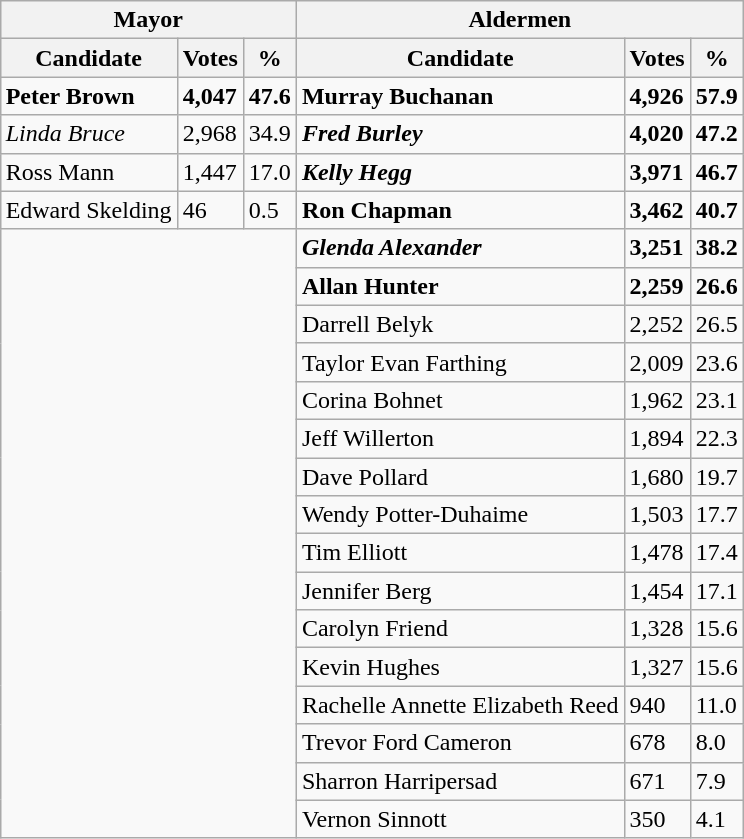<table class="wikitable collapsible collapsed" align="right">
<tr>
<th colspan=3><strong>Mayor</strong></th>
<th colspan=3><strong>Aldermen</strong></th>
</tr>
<tr>
<th>Candidate</th>
<th>Votes</th>
<th>%</th>
<th>Candidate</th>
<th>Votes</th>
<th>%</th>
</tr>
<tr>
<td><strong>Peter Brown</strong></td>
<td><strong>4,047</strong></td>
<td><strong>47.6</strong></td>
<td><strong>Murray Buchanan</strong></td>
<td><strong>4,926</strong></td>
<td><strong>57.9</strong></td>
</tr>
<tr>
<td><em>Linda Bruce</em></td>
<td>2,968</td>
<td>34.9</td>
<td><strong><em>Fred Burley</em></strong></td>
<td><strong>4,020</strong></td>
<td><strong>47.2</strong></td>
</tr>
<tr>
<td>Ross Mann</td>
<td>1,447</td>
<td>17.0</td>
<td><strong><em>Kelly Hegg</em></strong></td>
<td><strong>3,971</strong></td>
<td><strong>46.7</strong></td>
</tr>
<tr>
<td>Edward Skelding</td>
<td>46</td>
<td>0.5</td>
<td><strong>Ron Chapman</strong></td>
<td><strong>3,462</strong></td>
<td><strong>40.7</strong></td>
</tr>
<tr>
<td rowspan=16 colspan=3></td>
<td><strong><em>Glenda Alexander</em></strong></td>
<td><strong>3,251</strong></td>
<td><strong>38.2</strong></td>
</tr>
<tr>
<td><strong>Allan Hunter</strong></td>
<td><strong>2,259</strong></td>
<td><strong>26.6</strong></td>
</tr>
<tr>
<td>Darrell Belyk</td>
<td>2,252</td>
<td>26.5</td>
</tr>
<tr>
<td>Taylor Evan Farthing</td>
<td>2,009</td>
<td>23.6</td>
</tr>
<tr>
<td>Corina Bohnet</td>
<td>1,962</td>
<td>23.1</td>
</tr>
<tr>
<td>Jeff Willerton</td>
<td>1,894</td>
<td>22.3</td>
</tr>
<tr>
<td>Dave Pollard</td>
<td>1,680</td>
<td>19.7</td>
</tr>
<tr>
<td>Wendy Potter-Duhaime</td>
<td>1,503</td>
<td>17.7</td>
</tr>
<tr>
<td>Tim Elliott</td>
<td>1,478</td>
<td>17.4</td>
</tr>
<tr>
<td>Jennifer Berg</td>
<td>1,454</td>
<td>17.1</td>
</tr>
<tr>
<td>Carolyn Friend</td>
<td>1,328</td>
<td>15.6</td>
</tr>
<tr>
<td>Kevin Hughes</td>
<td>1,327</td>
<td>15.6</td>
</tr>
<tr>
<td>Rachelle Annette Elizabeth Reed</td>
<td>940</td>
<td>11.0</td>
</tr>
<tr>
<td>Trevor Ford Cameron</td>
<td>678</td>
<td>8.0</td>
</tr>
<tr>
<td>Sharron Harripersad</td>
<td>671</td>
<td>7.9</td>
</tr>
<tr>
<td>Vernon Sinnott</td>
<td>350</td>
<td>4.1</td>
</tr>
</table>
